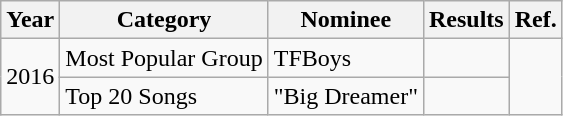<table class="wikitable sortable">
<tr>
<th>Year</th>
<th>Category</th>
<th>Nominee</th>
<th>Results</th>
<th>Ref.</th>
</tr>
<tr>
<td rowspan=2>2016</td>
<td>Most Popular Group</td>
<td>TFBoys</td>
<td></td>
<td rowspan=2></td>
</tr>
<tr>
<td>Top 20 Songs</td>
<td>"Big Dreamer"</td>
<td></td>
</tr>
</table>
